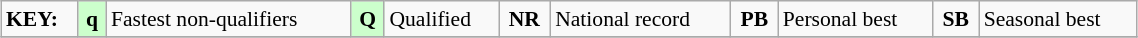<table class="wikitable" style="margin:0.5em auto; font-size:90%;position:relative;" width=60%>
<tr>
<td><strong>KEY:</strong></td>
<td bgcolor=ccffcc align=center><strong>q</strong></td>
<td>Fastest non-qualifiers</td>
<td bgcolor=ccffcc align=center><strong>Q</strong></td>
<td>Qualified</td>
<td align=center><strong>NR</strong></td>
<td>National record</td>
<td align=center><strong>PB</strong></td>
<td>Personal best</td>
<td align=center><strong>SB</strong></td>
<td>Seasonal best</td>
</tr>
<tr>
</tr>
</table>
